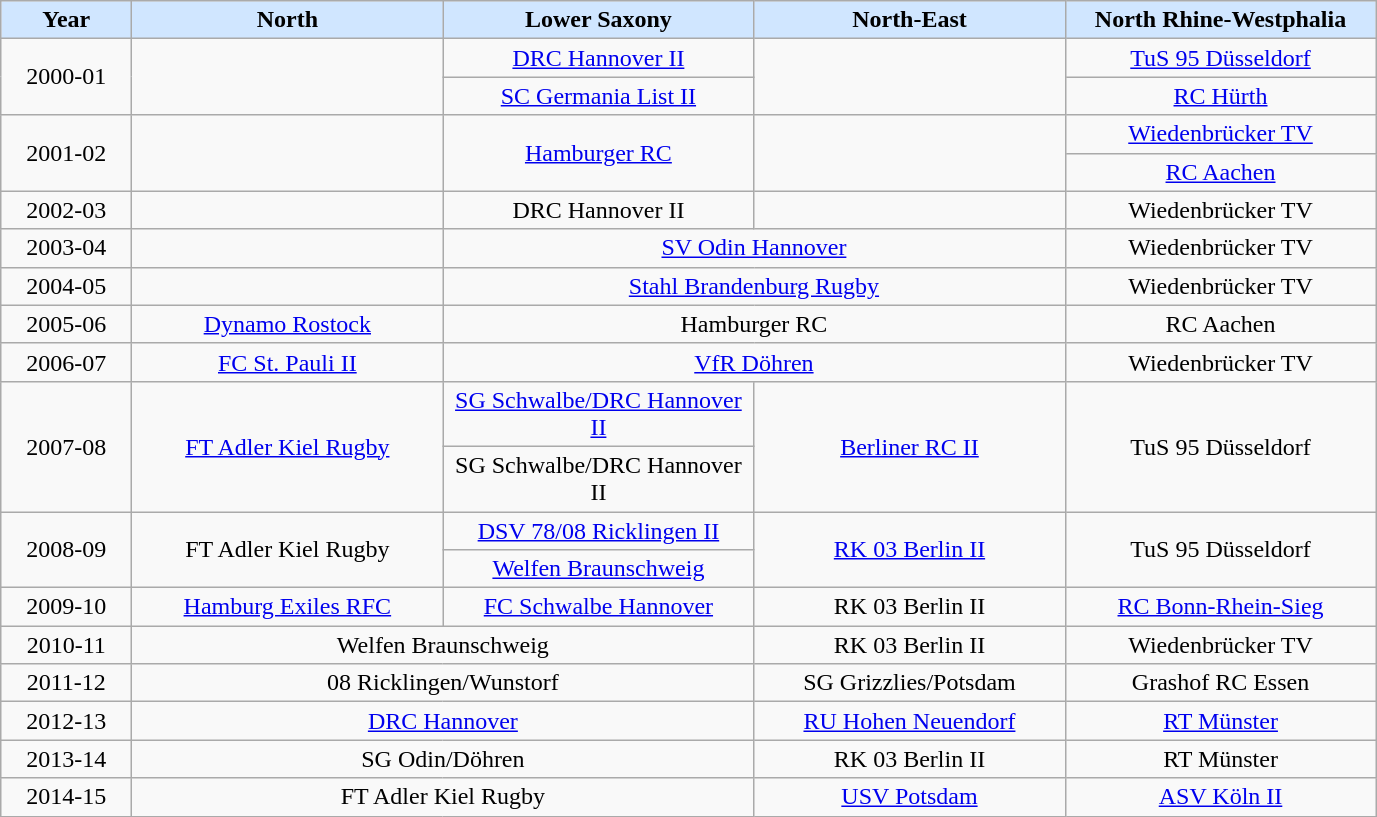<table class="wikitable">
<tr align="center" bgcolor="#D0E6FF">
<td width="80"><strong>Year</strong></td>
<td width="200"><strong>North</strong></td>
<td width="200"><strong>Lower Saxony</strong></td>
<td width="200"><strong>North-East</strong></td>
<td width="200"><strong>North Rhine-Westphalia</strong></td>
</tr>
<tr align="center">
<td rowspan=2>2000-01</td>
<td rowspan=2></td>
<td><a href='#'>DRC Hannover II</a></td>
<td rowspan=2></td>
<td><a href='#'>TuS 95 Düsseldorf</a></td>
</tr>
<tr align="center">
<td><a href='#'>SC Germania List II</a></td>
<td><a href='#'>RC Hürth</a></td>
</tr>
<tr align="center">
<td rowspan=2>2001-02</td>
<td rowspan=2></td>
<td rowspan=2><a href='#'>Hamburger RC</a></td>
<td rowspan=2></td>
<td><a href='#'>Wiedenbrücker TV</a></td>
</tr>
<tr align="center">
<td><a href='#'>RC Aachen</a></td>
</tr>
<tr align="center">
<td>2002-03</td>
<td></td>
<td>DRC Hannover II</td>
<td></td>
<td>Wiedenbrücker TV</td>
</tr>
<tr align="center">
<td>2003-04</td>
<td></td>
<td colspan=2><a href='#'>SV Odin Hannover</a></td>
<td>Wiedenbrücker TV</td>
</tr>
<tr align="center">
<td>2004-05</td>
<td></td>
<td colspan=2><a href='#'>Stahl Brandenburg Rugby</a></td>
<td>Wiedenbrücker TV</td>
</tr>
<tr align="center">
<td>2005-06</td>
<td><a href='#'>Dynamo Rostock</a></td>
<td colspan=2>Hamburger RC</td>
<td>RC Aachen</td>
</tr>
<tr align="center">
<td>2006-07</td>
<td><a href='#'>FC St. Pauli II</a></td>
<td colspan=2><a href='#'>VfR Döhren</a></td>
<td>Wiedenbrücker TV</td>
</tr>
<tr align="center">
<td rowspan=2>2007-08</td>
<td rowspan=2><a href='#'>FT Adler Kiel Rugby</a></td>
<td><a href='#'>SG Schwalbe/DRC Hannover II</a></td>
<td rowspan=2><a href='#'>Berliner RC II</a></td>
<td rowspan=2>TuS 95 Düsseldorf</td>
</tr>
<tr align="center">
<td>SG Schwalbe/DRC Hannover II</td>
</tr>
<tr align="center">
<td rowspan=2>2008-09</td>
<td rowspan=2>FT Adler Kiel Rugby</td>
<td><a href='#'>DSV 78/08 Ricklingen II</a></td>
<td rowspan=2><a href='#'>RK 03 Berlin II</a></td>
<td rowspan=2>TuS 95 Düsseldorf</td>
</tr>
<tr align="center">
<td><a href='#'>Welfen Braunschweig</a></td>
</tr>
<tr align="center">
<td>2009-10</td>
<td><a href='#'>Hamburg Exiles RFC</a></td>
<td><a href='#'>FC Schwalbe Hannover</a></td>
<td>RK 03 Berlin II</td>
<td><a href='#'>RC Bonn-Rhein-Sieg</a></td>
</tr>
<tr align="center">
<td>2010-11</td>
<td colspan=2>Welfen Braunschweig</td>
<td>RK 03 Berlin II</td>
<td>Wiedenbrücker TV</td>
</tr>
<tr align="center">
<td>2011-12</td>
<td colspan=2>08 Ricklingen/Wunstorf</td>
<td>SG Grizzlies/Potsdam</td>
<td>Grashof RC Essen</td>
</tr>
<tr align="center">
<td>2012-13</td>
<td colspan=2><a href='#'>DRC Hannover</a></td>
<td><a href='#'>RU Hohen Neuendorf</a></td>
<td><a href='#'>RT Münster</a></td>
</tr>
<tr align="center">
<td>2013-14</td>
<td colspan=2>SG Odin/Döhren</td>
<td>RK 03 Berlin II</td>
<td>RT Münster</td>
</tr>
<tr align="center">
<td>2014-15</td>
<td colspan=2>FT Adler Kiel Rugby</td>
<td><a href='#'>USV Potsdam</a></td>
<td><a href='#'>ASV Köln II</a></td>
</tr>
</table>
